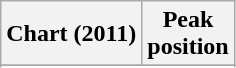<table class="wikitable sortable plainrowheaders" style="text-align:center">
<tr>
<th scope="col">Chart (2011)</th>
<th scope="col">Peak<br> position</th>
</tr>
<tr>
</tr>
<tr>
</tr>
<tr>
</tr>
<tr>
</tr>
</table>
